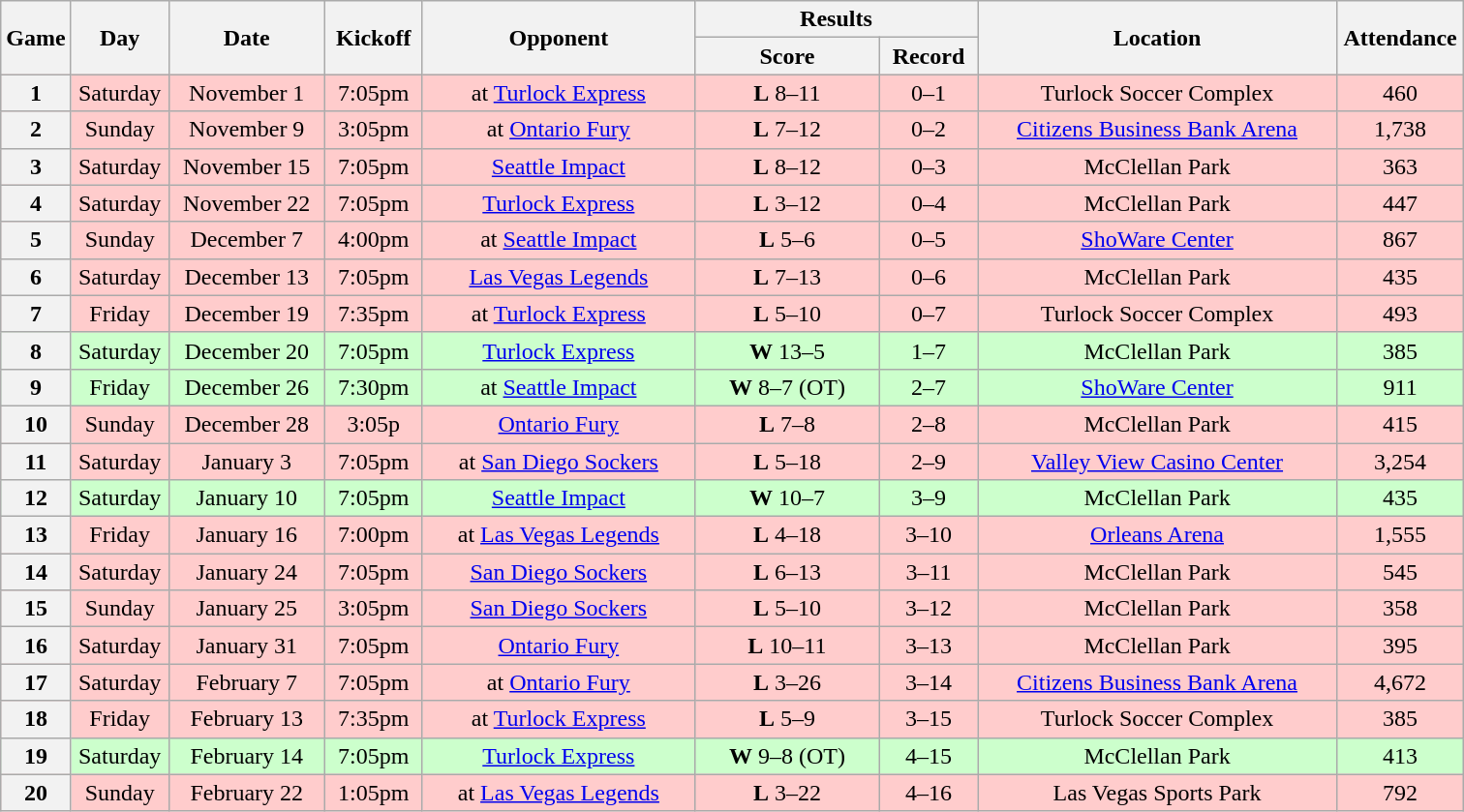<table class="wikitable">
<tr>
<th rowspan="2" width="40">Game</th>
<th rowspan="2" width="60">Day</th>
<th rowspan="2" width="100">Date</th>
<th rowspan="2" width="60">Kickoff</th>
<th rowspan="2" width="180">Opponent</th>
<th colspan="2" width="180">Results</th>
<th rowspan="2" width="240">Location</th>
<th rowspan="2" width="80">Attendance</th>
</tr>
<tr>
<th width="120">Score</th>
<th width="60">Record</th>
</tr>
<tr align="center" bgcolor="#FFCCCC">
<th>1</th>
<td>Saturday</td>
<td>November 1</td>
<td>7:05pm</td>
<td>at <a href='#'>Turlock Express</a></td>
<td><strong>L</strong> 8–11</td>
<td>0–1</td>
<td>Turlock Soccer Complex</td>
<td>460</td>
</tr>
<tr align="center" bgcolor="#FFCCCC">
<th>2</th>
<td>Sunday</td>
<td>November 9</td>
<td>3:05pm</td>
<td>at <a href='#'>Ontario Fury</a></td>
<td><strong>L</strong> 7–12</td>
<td>0–2</td>
<td><a href='#'>Citizens Business Bank Arena</a></td>
<td>1,738</td>
</tr>
<tr align="center" bgcolor="#FFCCCC">
<th>3</th>
<td>Saturday</td>
<td>November 15</td>
<td>7:05pm</td>
<td><a href='#'>Seattle Impact</a></td>
<td><strong>L</strong> 8–12</td>
<td>0–3</td>
<td>McClellan Park</td>
<td>363</td>
</tr>
<tr align="center" bgcolor="#FFCCCC">
<th>4</th>
<td>Saturday</td>
<td>November 22</td>
<td>7:05pm</td>
<td><a href='#'>Turlock Express</a></td>
<td><strong>L</strong> 3–12</td>
<td>0–4</td>
<td>McClellan Park</td>
<td>447</td>
</tr>
<tr align="center" bgcolor="#FFCCCC">
<th>5</th>
<td>Sunday</td>
<td>December 7</td>
<td>4:00pm</td>
<td>at <a href='#'>Seattle Impact</a></td>
<td><strong>L</strong> 5–6</td>
<td>0–5</td>
<td><a href='#'>ShoWare Center</a></td>
<td>867</td>
</tr>
<tr align="center" bgcolor="#FFCCCC">
<th>6</th>
<td>Saturday</td>
<td>December 13</td>
<td>7:05pm</td>
<td><a href='#'>Las Vegas Legends</a></td>
<td><strong>L</strong> 7–13</td>
<td>0–6</td>
<td>McClellan Park</td>
<td>435</td>
</tr>
<tr align="center" bgcolor="#FFCCCC">
<th>7</th>
<td>Friday</td>
<td>December 19</td>
<td>7:35pm</td>
<td>at <a href='#'>Turlock Express</a></td>
<td><strong>L</strong> 5–10</td>
<td>0–7</td>
<td>Turlock Soccer Complex</td>
<td>493</td>
</tr>
<tr align="center" bgcolor="#CCFFCC">
<th>8</th>
<td>Saturday</td>
<td>December 20</td>
<td>7:05pm</td>
<td><a href='#'>Turlock Express</a></td>
<td><strong>W</strong> 13–5</td>
<td>1–7</td>
<td>McClellan Park</td>
<td>385</td>
</tr>
<tr align="center" bgcolor="#CCFFCC">
<th>9</th>
<td>Friday</td>
<td>December 26</td>
<td>7:30pm</td>
<td>at <a href='#'>Seattle Impact</a></td>
<td><strong>W</strong> 8–7 (OT)</td>
<td>2–7</td>
<td><a href='#'>ShoWare Center</a></td>
<td>911</td>
</tr>
<tr align="center" bgcolor="#FFCCCC">
<th>10</th>
<td>Sunday</td>
<td>December 28</td>
<td>3:05p</td>
<td><a href='#'>Ontario Fury</a></td>
<td><strong>L</strong> 7–8</td>
<td>2–8</td>
<td>McClellan Park</td>
<td>415</td>
</tr>
<tr align="center" bgcolor="#FFCCCC">
<th>11</th>
<td>Saturday</td>
<td>January 3</td>
<td>7:05pm</td>
<td>at <a href='#'>San Diego Sockers</a></td>
<td><strong>L</strong> 5–18</td>
<td>2–9</td>
<td><a href='#'>Valley View Casino Center</a></td>
<td>3,254</td>
</tr>
<tr align="center" bgcolor="#CCFFCC">
<th>12</th>
<td>Saturday</td>
<td>January 10</td>
<td>7:05pm</td>
<td><a href='#'>Seattle Impact</a></td>
<td><strong>W</strong> 10–7</td>
<td>3–9</td>
<td>McClellan Park</td>
<td>435</td>
</tr>
<tr align="center" bgcolor="#FFCCCC">
<th>13</th>
<td>Friday</td>
<td>January 16</td>
<td>7:00pm</td>
<td>at <a href='#'>Las Vegas Legends</a></td>
<td><strong>L</strong> 4–18</td>
<td>3–10</td>
<td><a href='#'>Orleans Arena</a></td>
<td>1,555</td>
</tr>
<tr align="center" bgcolor="#FFCCCC">
<th>14</th>
<td>Saturday</td>
<td>January 24</td>
<td>7:05pm</td>
<td><a href='#'>San Diego Sockers</a></td>
<td><strong>L</strong> 6–13</td>
<td>3–11</td>
<td>McClellan Park</td>
<td>545</td>
</tr>
<tr align="center" bgcolor="#FFCCCC">
<th>15</th>
<td>Sunday</td>
<td>January 25</td>
<td>3:05pm</td>
<td><a href='#'>San Diego Sockers</a></td>
<td><strong>L</strong> 5–10</td>
<td>3–12</td>
<td>McClellan Park</td>
<td>358</td>
</tr>
<tr align="center" bgcolor="#FFCCCC">
<th>16</th>
<td>Saturday</td>
<td>January 31</td>
<td>7:05pm</td>
<td><a href='#'>Ontario Fury</a></td>
<td><strong>L</strong> 10–11</td>
<td>3–13</td>
<td>McClellan Park</td>
<td>395</td>
</tr>
<tr align="center" bgcolor="#FFCCCC">
<th>17</th>
<td>Saturday</td>
<td>February 7</td>
<td>7:05pm</td>
<td>at <a href='#'>Ontario Fury</a></td>
<td><strong>L</strong> 3–26</td>
<td>3–14</td>
<td><a href='#'>Citizens Business Bank Arena</a></td>
<td>4,672</td>
</tr>
<tr align="center" bgcolor="#FFCCCC">
<th>18</th>
<td>Friday</td>
<td>February 13</td>
<td>7:35pm</td>
<td>at <a href='#'>Turlock Express</a></td>
<td><strong>L</strong> 5–9</td>
<td>3–15</td>
<td>Turlock Soccer Complex</td>
<td>385</td>
</tr>
<tr align="center" bgcolor="#CCFFCC">
<th>19</th>
<td>Saturday</td>
<td>February 14</td>
<td>7:05pm</td>
<td><a href='#'>Turlock Express</a></td>
<td><strong>W</strong> 9–8 (OT)</td>
<td>4–15</td>
<td>McClellan Park</td>
<td>413</td>
</tr>
<tr align="center" bgcolor="#FFCCCC">
<th>20</th>
<td>Sunday</td>
<td>February 22</td>
<td>1:05pm</td>
<td>at <a href='#'>Las Vegas Legends</a></td>
<td><strong>L</strong> 3–22</td>
<td>4–16</td>
<td>Las Vegas Sports Park</td>
<td>792</td>
</tr>
</table>
